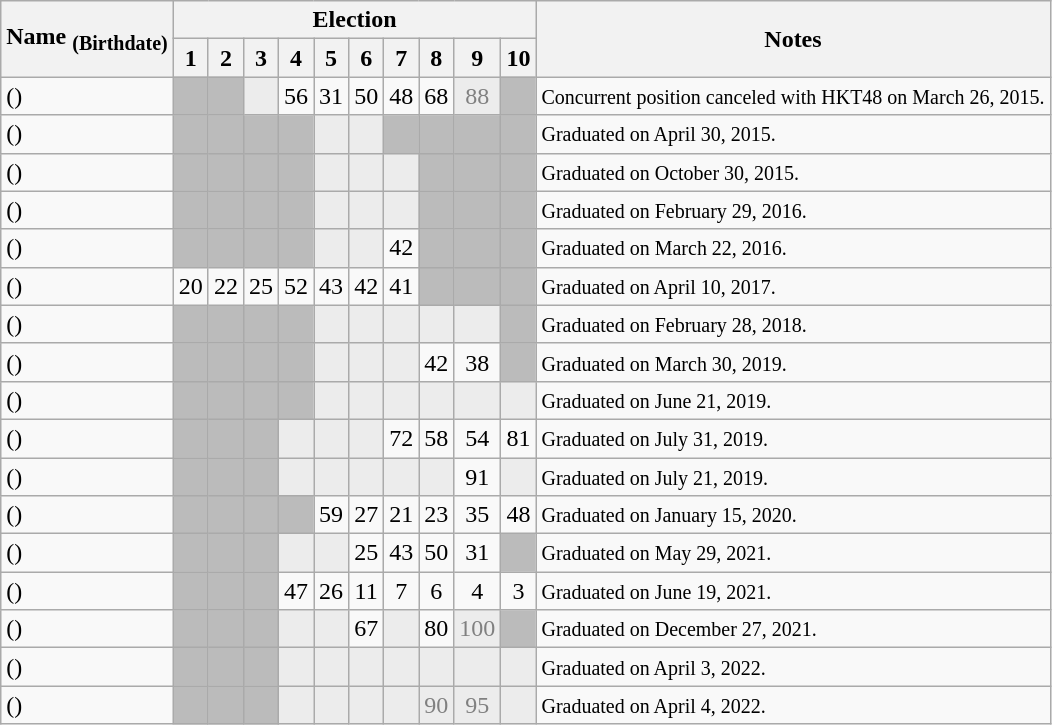<table class="wikitable" style="text-align:center;">
<tr>
<th rowspan="2">Name <sub>(Birthdate)</sub></th>
<th colspan="10">Election</th>
<th rowspan="2">Notes</th>
</tr>
<tr>
<th style="width:15px;">1</th>
<th style="width:15px;">2</th>
<th style="width:15px;">3</th>
<th style="width:15px;">4</th>
<th style="width:15px;">5</th>
<th style="width:15px;">6</th>
<th style="width:15px;">7</th>
<th style="width:15px;">8</th>
<th style="width:15px;">9</th>
<th style="width:15px;">10</th>
</tr>
<tr>
<td style="text-align:left;" data-sort-value="Kimoto, Kanon">  ()</td>
<td style="background:#bbb;"> </td>
<td style="background:#bbb;"> </td>
<td style="background:#ececec; color:gray;"></td>
<td>56</td>
<td>31</td>
<td>50</td>
<td>48</td>
<td>68</td>
<td style="background:#ececec; color:gray;">88</td>
<td style="background:#bbb;"> </td>
<td style="text-align:left;"><small>Concurrent position canceled with HKT48 on March 26, 2015.</small></td>
</tr>
<tr>
<td style="text-align:left;" data-sort-value="Kusaba, Manami">  ()</td>
<td style="background:#bbb;"> </td>
<td style="background:#bbb;"> </td>
<td style="background:#bbb;"> </td>
<td style="background:#bbb;"> </td>
<td style="background:#ececec; color:gray;"></td>
<td style="background:#ececec; color:gray;"></td>
<td style="background:#bbb;"> </td>
<td style="background:#bbb;"> </td>
<td style="background:#bbb;"> </td>
<td style="background:#bbb;"> </td>
<td style="text-align:left;"><small>Graduated on April 30, 2015.</small></td>
</tr>
<tr>
<td style="text-align:left;" data-sort-value="Goto, Izumi">  ()</td>
<td style="background:#bbb;"> </td>
<td style="background:#bbb;"> </td>
<td style="background:#bbb;"> </td>
<td style="background:#bbb;"> </td>
<td style="background:#ececec; color:gray;"></td>
<td style="background:#ececec; color:gray;"></td>
<td style="background:#ececec; color:gray;"></td>
<td style="background:#bbb;"> </td>
<td style="background:#bbb;"> </td>
<td style="background:#bbb;"> </td>
<td style="text-align:left;"><small>Graduated on October 30, 2015.</small></td>
</tr>
<tr>
<td style="text-align:left;" data-sort-value="Ito, Raira">  ()</td>
<td style="background:#bbb;"> </td>
<td style="background:#bbb;"> </td>
<td style="background:#bbb;"> </td>
<td style="background:#bbb;"> </td>
<td style="background:#ececec; color:gray;"></td>
<td style="background:#ececec; color:gray;"></td>
<td style="background:#ececec; color:gray;"></td>
<td style="background:#bbb;"> </td>
<td style="background:#bbb;"> </td>
<td style="background:#bbb;"> </td>
<td style="text-align:left;"><small>Graduated on February 29, 2016.</small></td>
</tr>
<tr>
<td style="text-align:left;" data-sort-value="Okada, Kanna">  ()</td>
<td style="background:#bbb;"> </td>
<td style="background:#bbb;"> </td>
<td style="background:#bbb;"> </td>
<td style="background:#bbb;"> </td>
<td style="background:#ececec; color:gray;"></td>
<td style="background:#ececec; color:gray;"></td>
<td>42</td>
<td style="background:#bbb;"> </td>
<td style="background:#bbb;"> </td>
<td style="background:#bbb;"> </td>
<td style="text-align:left;"><small>Graduated on March 22, 2016.</small></td>
</tr>
<tr>
<td style="text-align:left;" data-sort-value="Ōta, Aika">  ()</td>
<td>20</td>
<td>22</td>
<td>25</td>
<td>52</td>
<td>43</td>
<td>42</td>
<td>41</td>
<td style="background:#bbb;"> </td>
<td style="background:#bbb;"> </td>
<td style="background:#bbb;"> </td>
<td style="text-align:left;"><small>Graduated on April 10, 2017.</small></td>
</tr>
<tr>
<td style="text-align:left;" data-sort-value="Tanaka, Yuka">  ()</td>
<td style="background:#bbb;"> </td>
<td style="background:#bbb;"> </td>
<td style="background:#bbb;"> </td>
<td style="background:#bbb;"> </td>
<td style="background:#ececec; color:gray;"></td>
<td style="background:#ececec; color:gray;"></td>
<td style="background:#ececec; color:gray;"></td>
<td style="background:#ececec; color:gray;"></td>
<td style="background:#ececec; color:gray;"></td>
<td style="background:#bbb;"> </td>
<td style="text-align:left;"><small>Graduated on February 28, 2018.</small></td>
</tr>
<tr>
<td style="text-align:left;" data-sort-value="Tomiyoshi, Asuka">  ()</td>
<td style="background:#bbb;"> </td>
<td style="background:#bbb;"> </td>
<td style="background:#bbb;"> </td>
<td style="background:#bbb;"> </td>
<td style="background:#ececec; color:gray;"></td>
<td style="background:#ececec; color:gray;"></td>
<td style="background:#ececec; color:gray;"></td>
<td>42</td>
<td>38</td>
<td style="background:#bbb;"> </td>
<td style="text-align:left;"><small>Graduated on March 30, 2019.</small></td>
</tr>
<tr>
<td style="text-align:left;" data-sort-value="Iwahana, Shino">  ()</td>
<td style="background:#bbb;"> </td>
<td style="background:#bbb;"> </td>
<td style="background:#bbb;"> </td>
<td style="background:#bbb;"> </td>
<td style="background:#ececec; color:gray;"></td>
<td style="background:#ececec; color:gray;"></td>
<td style="background:#ececec; color:gray;"></td>
<td style="background:#ececec; color:gray;"></td>
<td style="background:#ececec; color:gray;"></td>
<td style="background:#ececec; color:gray;"></td>
<td style="text-align:left;"><small>Graduated on June 21, 2019.</small></td>
</tr>
<tr>
<td style="text-align:left;" data-sort-value="Ueki, Nao">  ()</td>
<td style="background:#bbb;"> </td>
<td style="background:#bbb;"> </td>
<td style="background:#bbb;"> </td>
<td style="background:#ececec; color:gray;"></td>
<td style="background:#ececec; color:gray;"></td>
<td style="background:#ececec; color:gray;"></td>
<td>72</td>
<td>58</td>
<td>54</td>
<td>81</td>
<td style="text-align:left;"><small>Graduated on July 31, 2019.</small></td>
</tr>
<tr>
<td style="text-align:left;" data-sort-value="Fukagawa, Maiko">  ()</td>
<td style="background:#bbb;"> </td>
<td style="background:#bbb;"> </td>
<td style="background:#bbb;"> </td>
<td style="background:#ececec; color:gray;"></td>
<td style="background:#ececec; color:gray;"></td>
<td style="background:#ececec; color:gray;"></td>
<td style="background:#ececec; color:gray;"></td>
<td style="background:#ececec; color:gray;"></td>
<td>91</td>
<td style="background:#ececec; color:gray;"></td>
<td style="text-align:left;"><small>Graduated on July 21, 2019.</small></td>
</tr>
<tr>
<td style="text-align:left;" data-sort-value="Tomonaga, Mio"> ()</td>
<td style="background:#bbb;"> </td>
<td style="background:#bbb;"> </td>
<td style="background:#bbb;"> </td>
<td style="background:#bbb;"> </td>
<td>59</td>
<td>27</td>
<td>21</td>
<td>23</td>
<td>35</td>
<td>48</td>
<td style="text-align:left;"><small>Graduated on January 15, 2020.</small></td>
</tr>
<tr>
<td style="text-align:left;" data-sort-value="Moriyasu, Madoka"> ()</td>
<td style="background:#bbb;"> </td>
<td style="background:#bbb;"> </td>
<td style="background:#bbb;"> </td>
<td style="background:#ececec; color:gray;"></td>
<td style="background:#ececec; color:gray;"></td>
<td>25</td>
<td>43</td>
<td>50</td>
<td>31</td>
<td style="background:#bbb;"> </td>
<td style="text-align:left;"><small>Graduated on May 29, 2021.</small></td>
</tr>
<tr>
<td style="text-align:left;" data-sort-value="Miyawaki, Sakura"> ()</td>
<td style="background:#bbb;"> </td>
<td style="background:#bbb;"> </td>
<td style="background:#bbb;"> </td>
<td>47</td>
<td>26</td>
<td>11</td>
<td>7</td>
<td>6</td>
<td>4</td>
<td>3</td>
<td style="text-align:left;"><small>Graduated on June 19, 2021.</small></td>
</tr>
<tr>
<td style="text-align:left;" data-sort-value="Murashige, Anna">  ()</td>
<td style="background:#bbb;"> </td>
<td style="background:#bbb;"> </td>
<td style="background:#bbb;"> </td>
<td style="background:#ececec; color:gray;"></td>
<td style="background:#ececec; color:gray;"></td>
<td>67</td>
<td style="background:#ececec; color:gray;"></td>
<td>80</td>
<td style="background:#ececec; color:gray;">100</td>
<td style="background:#bbb;"> </td>
<td style="text-align:left;"><small>Graduated on December 27, 2021.</small></td>
</tr>
<tr>
<td style="text-align:left;" data-sort-value="Kumazawa, Serina">  ()</td>
<td style="background:#bbb;"> </td>
<td style="background:#bbb;"> </td>
<td style="background:#bbb;"> </td>
<td style="background:#ececec; color:gray;"></td>
<td style="background:#ececec; color:gray;"></td>
<td style="background:#ececec; color:gray;"></td>
<td style="background:#ececec; color:gray;"></td>
<td style="background:#ececec; color:gray;"></td>
<td style="background:#ececec; color:gray;"></td>
<td style="background:#ececec; color:gray;"></td>
<td style="text-align:left;"><small>Graduated on April 3, 2022.</small></td>
</tr>
<tr>
<td style="text-align:left;" data-sort-value="Imada, Mina">  ()</td>
<td style="background:#bbb;"> </td>
<td style="background:#bbb;"> </td>
<td style="background:#bbb;"> </td>
<td style="background:#ececec; color:gray;"></td>
<td style="background:#ececec; color:gray;"></td>
<td style="background:#ececec; color:gray;"></td>
<td style="background:#ececec; color:gray;"></td>
<td style="background:#ececec; color:gray;">90</td>
<td style="background:#ececec; color:gray;">95</td>
<td style="background:#ececec; color:gray;"></td>
<td style="text-align:left;"><small>Graduated on April 4, 2022.</small></td>
</tr>
</table>
